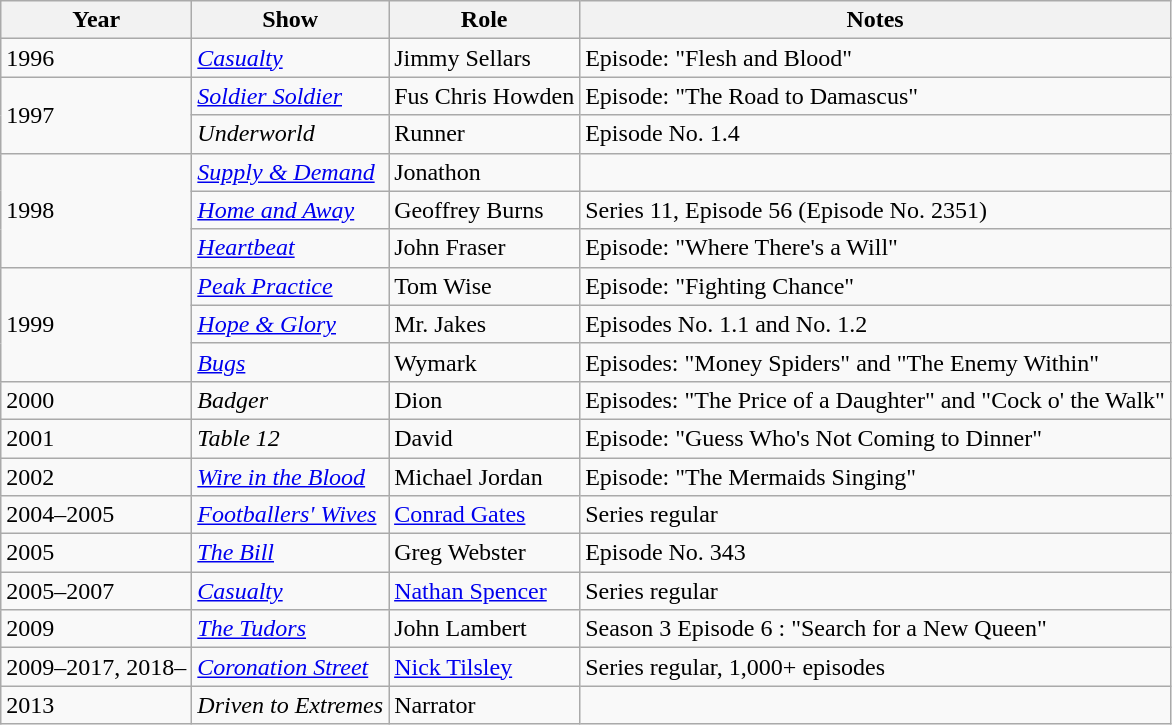<table class="wikitable">
<tr>
<th>Year</th>
<th>Show</th>
<th>Role</th>
<th>Notes</th>
</tr>
<tr>
<td rowspan="1">1996</td>
<td><em><a href='#'>Casualty</a></em></td>
<td>Jimmy Sellars</td>
<td>Episode: "Flesh and Blood"</td>
</tr>
<tr>
<td rowspan="2">1997</td>
<td><em><a href='#'>Soldier Soldier</a></em></td>
<td>Fus Chris Howden</td>
<td>Episode: "The Road to Damascus"</td>
</tr>
<tr>
<td><em>Underworld</em></td>
<td>Runner</td>
<td>Episode No. 1.4</td>
</tr>
<tr>
<td rowspan="3">1998</td>
<td><em><a href='#'>Supply & Demand</a></em></td>
<td>Jonathon</td>
<td></td>
</tr>
<tr>
<td><em><a href='#'>Home and Away</a></em></td>
<td>Geoffrey Burns</td>
<td>Series 11, Episode 56 (Episode No. 2351)</td>
</tr>
<tr>
<td><em><a href='#'>Heartbeat</a></em></td>
<td>John Fraser</td>
<td>Episode: "Where There's a Will"</td>
</tr>
<tr>
<td rowspan="3">1999</td>
<td><em><a href='#'>Peak Practice</a></em></td>
<td>Tom Wise</td>
<td>Episode: "Fighting Chance"</td>
</tr>
<tr>
<td><em><a href='#'>Hope & Glory</a></em></td>
<td>Mr. Jakes</td>
<td>Episodes No. 1.1 and No. 1.2</td>
</tr>
<tr>
<td><em><a href='#'>Bugs</a></em></td>
<td>Wymark</td>
<td>Episodes: "Money Spiders" and "The Enemy Within"</td>
</tr>
<tr>
<td rowspan="1">2000</td>
<td><em>Badger</em></td>
<td>Dion</td>
<td>Episodes: "The Price of a Daughter" and "Cock o' the Walk"</td>
</tr>
<tr>
<td rowspan="1">2001</td>
<td><em>Table 12</em></td>
<td>David</td>
<td>Episode: "Guess Who's Not Coming to Dinner"</td>
</tr>
<tr>
<td rowspan="1">2002</td>
<td><em><a href='#'>Wire in the Blood</a></em></td>
<td>Michael Jordan</td>
<td>Episode: "The Mermaids Singing"</td>
</tr>
<tr>
<td rowspan="1">2004–2005</td>
<td><em><a href='#'>Footballers' Wives</a></em></td>
<td><a href='#'>Conrad Gates</a></td>
<td>Series regular</td>
</tr>
<tr>
<td rowspan="1">2005</td>
<td><em><a href='#'>The Bill</a></em></td>
<td>Greg Webster</td>
<td>Episode No. 343</td>
</tr>
<tr>
<td rowspan="1">2005–2007</td>
<td><em><a href='#'>Casualty</a></em></td>
<td><a href='#'>Nathan Spencer</a></td>
<td>Series regular</td>
</tr>
<tr>
<td rowspan="1">2009</td>
<td><em><a href='#'>The Tudors</a></em></td>
<td>John Lambert</td>
<td>Season 3 Episode 6 : "Search for a New Queen"</td>
</tr>
<tr>
<td rowspan="1">2009–2017, 2018–</td>
<td><em><a href='#'>Coronation Street</a></em></td>
<td><a href='#'>Nick Tilsley</a></td>
<td>Series regular, 1,000+ episodes</td>
</tr>
<tr>
<td rowspan="1">2013</td>
<td><em>Driven to Extremes</em></td>
<td>Narrator</td>
<td></td>
</tr>
</table>
